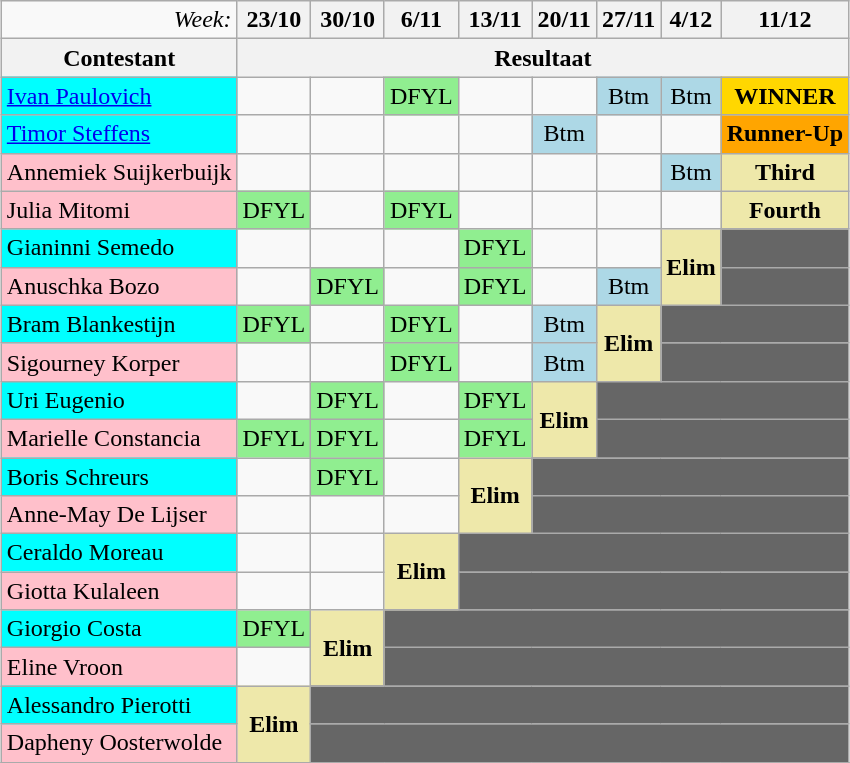<table class="wikitable" style="margin:1em auto;">
<tr>
<td align="right"><em>Week:</em></td>
<th>23/10</th>
<th>30/10</th>
<th>6/11</th>
<th>13/11</th>
<th>20/11</th>
<th>27/11</th>
<th>4/12</th>
<th>11/12</th>
</tr>
<tr>
<th>Contestant</th>
<th colspan="8" align="center">Resultaat</th>
</tr>
<tr>
<td bgcolor="cyan"><a href='#'>Ivan Paulovich</a></td>
<td></td>
<td></td>
<td bgcolor="lightgreen" align="center">DFYL</td>
<td></td>
<td></td>
<td bgcolor="lightblue" align="center">Btm</td>
<td bgcolor="lightblue" align="center">Btm</td>
<td bgcolor="gold" align="center"><strong>WINNER</strong></td>
</tr>
<tr>
<td bgcolor="cyan"><a href='#'>Timor Steffens</a></td>
<td></td>
<td></td>
<td></td>
<td></td>
<td bgcolor="lightblue" align="center">Btm</td>
<td></td>
<td></td>
<td bgcolor="orange" align="center"><strong>Runner-Up</strong></td>
</tr>
<tr>
<td bgcolor="pink">Annemiek Suijkerbuijk</td>
<td></td>
<td></td>
<td></td>
<td></td>
<td></td>
<td></td>
<td bgcolor="lightblue" align="center">Btm</td>
<td bgcolor="palegoldenrod" align="center"><strong>Third</strong></td>
</tr>
<tr>
<td bgcolor="pink">Julia Mitomi</td>
<td bgcolor="lightgreen" align="center">DFYL</td>
<td></td>
<td bgcolor="lightgreen" align="center">DFYL</td>
<td></td>
<td></td>
<td></td>
<td></td>
<td bgcolor="palegoldenrod" align="center"><strong>Fourth</strong></td>
</tr>
<tr>
<td bgcolor="cyan">Gianinni Semedo</td>
<td></td>
<td></td>
<td></td>
<td bgcolor="lightgreen" align="center">DFYL</td>
<td></td>
<td></td>
<td rowspan="2" bgcolor="palegoldenrod" align="center"><strong>Elim</strong></td>
<td colspan="1" bgcolor="666666"></td>
</tr>
<tr>
<td bgcolor="pink">Anuschka Bozo</td>
<td></td>
<td bgcolor="lightgreen" align="center">DFYL</td>
<td></td>
<td bgcolor="lightgreen" align="center">DFYL</td>
<td></td>
<td bgcolor="lightblue" align="center">Btm</td>
<td colspan="1" bgcolor="666666"></td>
</tr>
<tr>
<td bgcolor="cyan">Bram Blankestijn</td>
<td bgcolor="lightgreen" align="center">DFYL</td>
<td></td>
<td bgcolor="lightgreen" align="center">DFYL</td>
<td></td>
<td bgcolor="lightblue" align="center">Btm</td>
<td rowspan="2" bgcolor="palegoldenrod" align="center"><strong>Elim</strong></td>
<td colspan="2" bgcolor="666666"></td>
</tr>
<tr>
<td bgcolor="pink">Sigourney Korper</td>
<td></td>
<td></td>
<td bgcolor="lightgreen" align="center">DFYL</td>
<td></td>
<td bgcolor="lightblue" align="center">Btm</td>
<td colspan="2" bgcolor="666666"></td>
</tr>
<tr>
<td bgcolor="cyan">Uri Eugenio</td>
<td></td>
<td bgcolor="lightgreen" align="center">DFYL</td>
<td></td>
<td bgcolor="lightgreen" align="center">DFYL</td>
<td rowspan="2" bgcolor="palegoldenrod" align="center"><strong>Elim</strong></td>
<td colspan="3" bgcolor="666666"></td>
</tr>
<tr>
<td bgcolor="pink">Marielle Constancia</td>
<td bgcolor="lightgreen" align="center">DFYL</td>
<td bgcolor="lightgreen" align="center">DFYL</td>
<td></td>
<td bgcolor="lightgreen" align="center">DFYL</td>
<td colspan="3" bgcolor="666666"></td>
</tr>
<tr>
<td bgcolor="cyan">Boris Schreurs</td>
<td></td>
<td bgcolor="lightgreen" align="center">DFYL</td>
<td></td>
<td rowspan="2" bgcolor="palegoldenrod" align="center"><strong>Elim</strong></td>
<td colspan="4" bgcolor="666666"></td>
</tr>
<tr>
<td bgcolor="pink">Anne-May De Lijser</td>
<td></td>
<td></td>
<td></td>
<td colspan="4" bgcolor="666666"></td>
</tr>
<tr>
<td bgcolor="cyan">Ceraldo Moreau</td>
<td></td>
<td></td>
<td rowspan="2" bgcolor="palegoldenrod" align="center"><strong>Elim</strong></td>
<td colspan="5" bgcolor="666666"></td>
</tr>
<tr>
<td bgcolor="pink">Giotta Kulaleen</td>
<td></td>
<td></td>
<td colspan="5" bgcolor="666666"></td>
</tr>
<tr>
<td bgcolor="cyan">Giorgio Costa</td>
<td bgcolor="lightgreen" align="center">DFYL</td>
<td rowspan="2" bgcolor="palegoldenrod" align="center"><strong>Elim</strong></td>
<td colspan="6" bgcolor="666666"></td>
</tr>
<tr>
<td bgcolor="pink">Eline Vroon</td>
<td></td>
<td colspan="6" bgcolor="666666"></td>
</tr>
<tr>
<td bgcolor="cyan">Alessandro Pierotti</td>
<td rowspan="2" bgcolor="palegoldenrod" align="center"><strong>Elim</strong></td>
<td colspan="7" bgcolor="666666"></td>
</tr>
<tr>
<td bgcolor="pink">Dapheny Oosterwolde</td>
<td colspan="7" bgcolor="666666"></td>
</tr>
<tr>
</tr>
</table>
